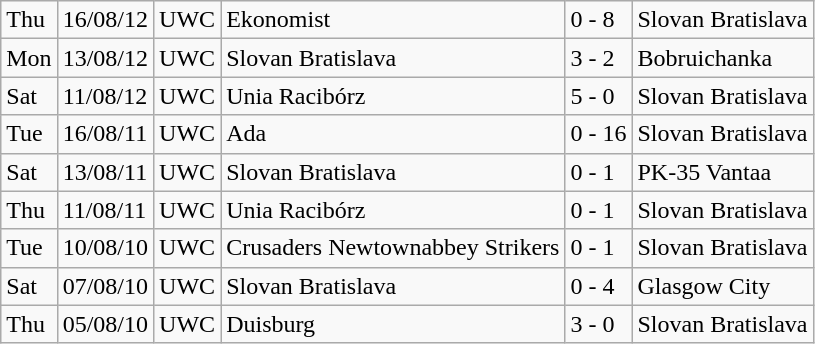<table class="wikitable">
<tr>
<td>Thu</td>
<td>16/08/12</td>
<td>UWC</td>
<td>Ekonomist</td>
<td>0 - 8</td>
<td>Slovan Bratislava</td>
</tr>
<tr>
<td>Mon</td>
<td>13/08/12</td>
<td>UWC</td>
<td>Slovan Bratislava</td>
<td>3 - 2</td>
<td>Bobruichanka</td>
</tr>
<tr>
<td>Sat</td>
<td>11/08/12</td>
<td>UWC</td>
<td>Unia Racibórz</td>
<td>5 - 0</td>
<td>Slovan Bratislava</td>
</tr>
<tr>
<td>Tue</td>
<td>16/08/11</td>
<td>UWC</td>
<td>Ada</td>
<td>0 - 16</td>
<td>Slovan Bratislava</td>
</tr>
<tr>
<td>Sat</td>
<td>13/08/11</td>
<td>UWC</td>
<td>Slovan Bratislava</td>
<td>0 - 1</td>
<td>PK-35 Vantaa</td>
</tr>
<tr>
<td>Thu</td>
<td>11/08/11</td>
<td>UWC</td>
<td>Unia Racibórz</td>
<td>0 - 1</td>
<td>Slovan Bratislava</td>
</tr>
<tr>
<td>Tue</td>
<td>10/08/10</td>
<td>UWC</td>
<td>Crusaders Newtownabbey Strikers</td>
<td>0 - 1</td>
<td>Slovan Bratislava</td>
</tr>
<tr>
<td>Sat</td>
<td>07/08/10</td>
<td>UWC</td>
<td>Slovan Bratislava</td>
<td>0 - 4</td>
<td>Glasgow City</td>
</tr>
<tr>
<td>Thu</td>
<td>05/08/10</td>
<td>UWC</td>
<td>Duisburg</td>
<td>3 - 0</td>
<td>Slovan Bratislava</td>
</tr>
</table>
